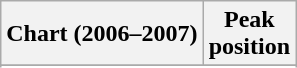<table class="wikitable sortable">
<tr>
<th>Chart (2006–2007)</th>
<th>Peak<br>position</th>
</tr>
<tr>
</tr>
<tr>
</tr>
<tr>
</tr>
<tr>
</tr>
<tr>
</tr>
<tr>
</tr>
<tr>
</tr>
<tr>
</tr>
<tr>
</tr>
</table>
